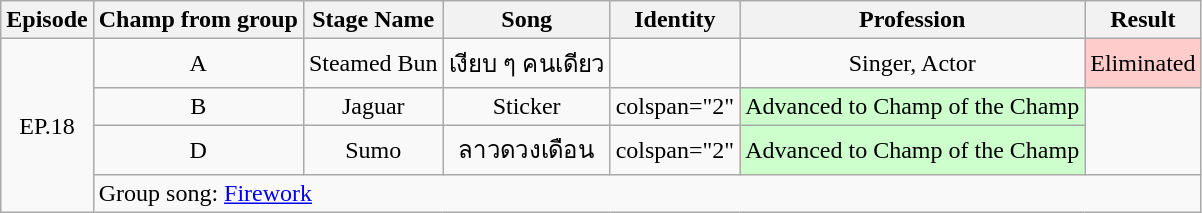<table class="wikitable">
<tr>
<th>Episode</th>
<th>Champ from group</th>
<th>Stage Name</th>
<th>Song</th>
<th>Identity</th>
<th>Profession</th>
<th>Result</th>
</tr>
<tr>
<td rowspan="4" align="center">EP.18</td>
<td align="center">A</td>
<td align="center">Steamed Bun</td>
<td align="center">เงียบ ๆ คนเดียว</td>
<td align="center"></td>
<td align="center">Singer, Actor</td>
<td align="center" style="background:#ffcccc;">Eliminated</td>
</tr>
<tr>
<td align="center">B</td>
<td align="center">Jaguar</td>
<td align="center">Sticker</td>
<td>colspan="2"  </td>
<td style="text-align:center; background:#ccffcc;">Advanced to Champ of the Champ</td>
</tr>
<tr>
<td align="center">D</td>
<td align="center">Sumo</td>
<td align="center">ลาวดวงเดือน</td>
<td>colspan="2"  </td>
<td style="text-align:center; background:#ccffcc;">Advanced to Champ of the Champ</td>
</tr>
<tr>
<td colspan="7">Group song: <a href='#'>Firework</a></td>
</tr>
</table>
